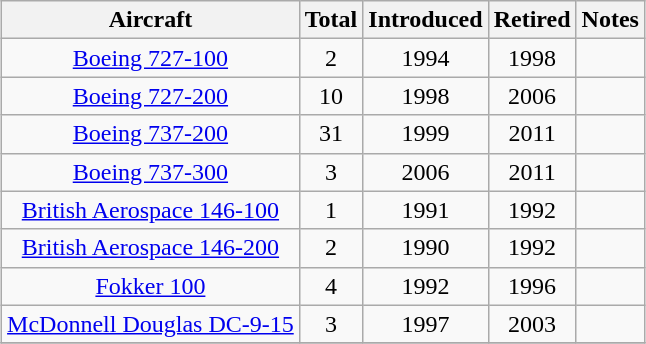<table class="wikitable" style="margin:0.5em auto; text-align:center">
<tr>
<th>Aircraft</th>
<th>Total</th>
<th>Introduced</th>
<th>Retired</th>
<th>Notes</th>
</tr>
<tr>
<td><a href='#'>Boeing 727-100</a></td>
<td>2</td>
<td>1994</td>
<td>1998</td>
<td></td>
</tr>
<tr>
<td><a href='#'>Boeing 727-200</a></td>
<td>10</td>
<td>1998</td>
<td>2006</td>
<td></td>
</tr>
<tr>
<td><a href='#'>Boeing 737-200</a></td>
<td>31</td>
<td>1999</td>
<td>2011</td>
<td></td>
</tr>
<tr>
<td><a href='#'>Boeing 737-300</a></td>
<td>3</td>
<td>2006</td>
<td>2011</td>
<td></td>
</tr>
<tr>
<td><a href='#'>British Aerospace 146-100</a></td>
<td>1</td>
<td>1991</td>
<td>1992</td>
<td></td>
</tr>
<tr>
<td><a href='#'>British Aerospace 146-200</a></td>
<td>2</td>
<td>1990</td>
<td>1992</td>
<td></td>
</tr>
<tr>
<td><a href='#'>Fokker 100</a></td>
<td>4</td>
<td>1992</td>
<td>1996</td>
<td></td>
</tr>
<tr>
<td><a href='#'>McDonnell Douglas DC-9-15</a></td>
<td>3</td>
<td>1997</td>
<td>2003</td>
<td></td>
</tr>
<tr>
</tr>
</table>
